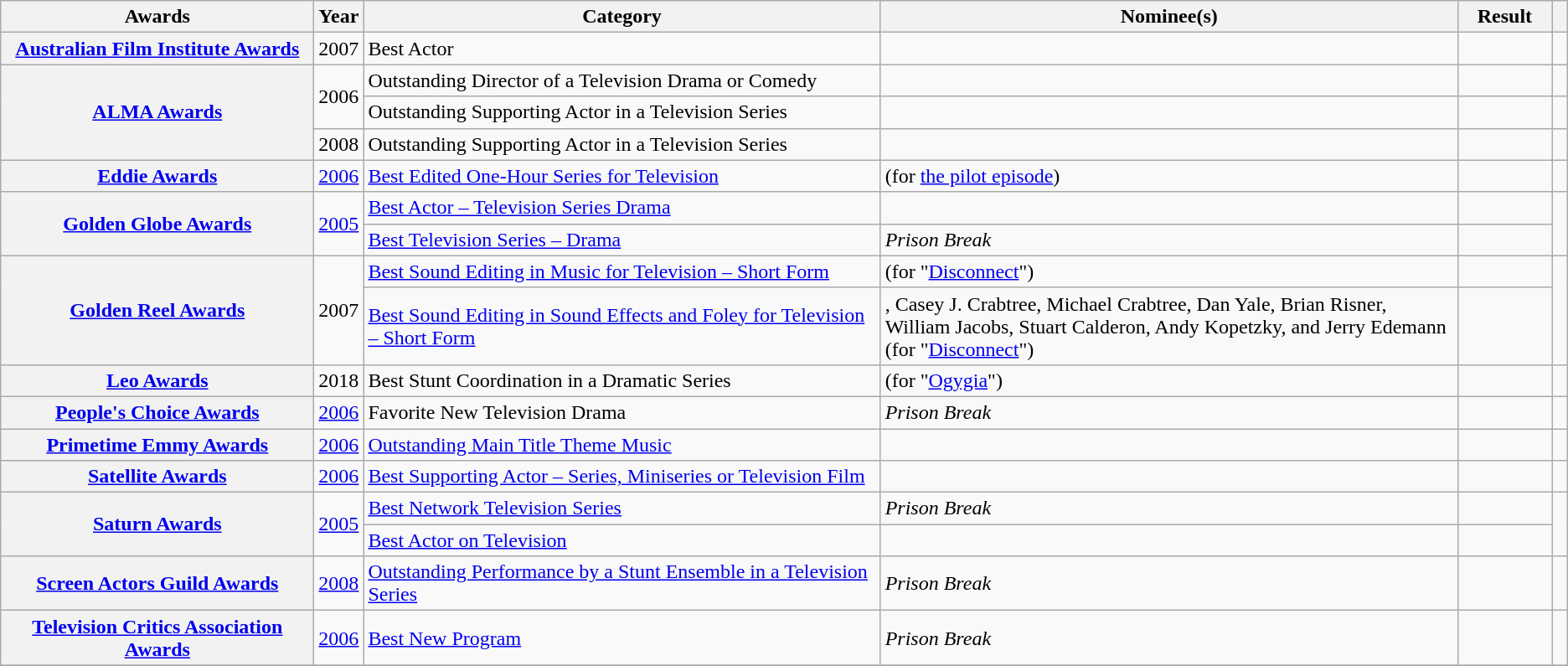<table class="wikitable sortable plainrowheaders">
<tr>
<th scope="col" style="width:20%;">Awards</th>
<th scope="col" style="width:3%;">Year</th>
<th scope="col" style="width:33%;">Category</th>
<th scope="col">Nominee(s)</th>
<th scope="col" style="width:6%;">Result</th>
<th scope="col" class="unsortable" style="width:1%;"></th>
</tr>
<tr>
<th scope="row"><a href='#'>Australian Film Institute Awards</a></th>
<td align="center">2007</td>
<td>Best Actor</td>
<td></td>
<td></td>
<td align="center"></td>
</tr>
<tr>
<th scope="rowgroup" rowspan="3"><a href='#'>ALMA Awards</a></th>
<td rowspan="2" align="center">2006</td>
<td>Outstanding Director of a Television Drama or Comedy</td>
<td></td>
<td></td>
<td align="center"></td>
</tr>
<tr>
<td>Outstanding Supporting Actor in a Television Series</td>
<td></td>
<td></td>
<td align="center"></td>
</tr>
<tr>
<td align="center">2008</td>
<td>Outstanding Supporting Actor in a Television Series</td>
<td></td>
<td></td>
<td align="center"></td>
</tr>
<tr>
<th scope="row"><a href='#'>Eddie Awards</a></th>
<td align="center"><a href='#'>2006</a></td>
<td><a href='#'>Best Edited One-Hour Series for Television</a></td>
<td> (for <a href='#'>the pilot episode</a>)</td>
<td></td>
<td align="center"></td>
</tr>
<tr>
<th scope="rowgroup" rowspan="2"><a href='#'>Golden Globe Awards</a></th>
<td rowspan="2" align="center"><a href='#'>2005</a></td>
<td><a href='#'>Best Actor – Television Series Drama</a></td>
<td></td>
<td></td>
<td rowspan="2" align="center"></td>
</tr>
<tr>
<td><a href='#'>Best Television Series – Drama</a></td>
<td><em>Prison Break</em></td>
<td></td>
</tr>
<tr>
<th scope="rowgroup" rowspan="2"><a href='#'>Golden Reel Awards</a></th>
<td rowspan="2" align="center">2007</td>
<td><a href='#'>Best Sound Editing in Music for Television – Short Form</a></td>
<td> (for "<a href='#'>Disconnect</a>")</td>
<td></td>
<td rowspan="2" align="center"></td>
</tr>
<tr>
<td><a href='#'>Best Sound Editing in Sound Effects and Foley for Television – Short Form</a></td>
<td>, Casey J. Crabtree, Michael Crabtree, Dan Yale, Brian Risner, William Jacobs, Stuart Calderon, Andy Kopetzky, and Jerry Edemann (for "<a href='#'>Disconnect</a>")</td>
<td></td>
</tr>
<tr>
<th scope="row"><a href='#'>Leo Awards</a></th>
<td align="center">2018</td>
<td>Best Stunt Coordination in a Dramatic Series</td>
<td> (for "<a href='#'>Ogygia</a>")</td>
<td></td>
<td align="center"></td>
</tr>
<tr>
<th scope="row"><a href='#'>People's Choice Awards</a></th>
<td align="center"><a href='#'>2006</a></td>
<td>Favorite New Television Drama</td>
<td><em>Prison Break</em></td>
<td></td>
<td align="center"></td>
</tr>
<tr>
<th scope="row"><a href='#'>Primetime Emmy Awards</a></th>
<td align="center"><a href='#'>2006</a></td>
<td><a href='#'>Outstanding Main Title Theme Music</a></td>
<td></td>
<td></td>
<td align="center"></td>
</tr>
<tr>
<th scope="row"><a href='#'>Satellite Awards</a></th>
<td align="center"><a href='#'>2006</a></td>
<td><a href='#'>Best Supporting Actor – Series, Miniseries or Television Film</a></td>
<td></td>
<td></td>
<td align="center"></td>
</tr>
<tr>
<th scope="rowgroup" rowspan="2"><a href='#'>Saturn Awards</a></th>
<td rowspan="2" align="center"><a href='#'>2005</a></td>
<td><a href='#'>Best Network Television Series</a></td>
<td><em>Prison Break</em></td>
<td></td>
<td rowspan="2" align="center"></td>
</tr>
<tr>
<td><a href='#'>Best Actor on Television</a></td>
<td></td>
<td></td>
</tr>
<tr>
<th scope="row"><a href='#'>Screen Actors Guild Awards</a></th>
<td align="center"><a href='#'>2008</a></td>
<td><a href='#'>Outstanding Performance by a Stunt Ensemble in a Television Series</a></td>
<td><em>Prison Break</em></td>
<td></td>
<td align="center"></td>
</tr>
<tr>
<th scope="row"><a href='#'>Television Critics Association Awards</a></th>
<td align="center"><a href='#'>2006</a></td>
<td><a href='#'>Best New Program</a></td>
<td><em>Prison Break</em></td>
<td></td>
<td align="center"></td>
</tr>
<tr>
</tr>
</table>
